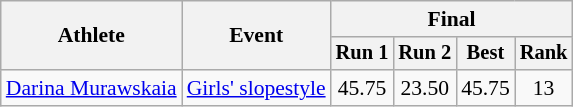<table class="wikitable" style="font-size:90%">
<tr>
<th rowspan=2>Athlete</th>
<th rowspan=2>Event</th>
<th colspan=5>Final</th>
</tr>
<tr style="font-size:95%">
<th>Run 1</th>
<th>Run 2</th>
<th>Best</th>
<th>Rank</th>
</tr>
<tr align=center>
<td align=left><a href='#'>Darina Murawskaia</a></td>
<td align=left><a href='#'>Girls' slopestyle</a></td>
<td>45.75</td>
<td>23.50</td>
<td>45.75</td>
<td>13</td>
</tr>
</table>
